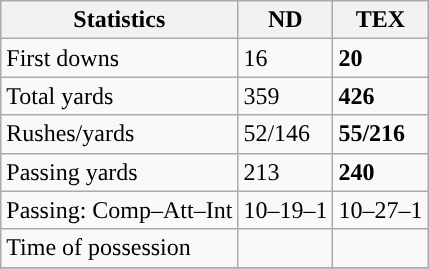<table class="wikitable" style="float: left;">
<tr>
<th>Statistics</th>
<th>ND</th>
<th>TEX</th>
</tr>
<tr>
<td>First downs</td>
<td>16</td>
<td><strong>20</strong></td>
</tr>
<tr>
<td>Total yards</td>
<td>359</td>
<td><strong>426</strong></td>
</tr>
<tr>
<td>Rushes/yards</td>
<td>52/146</td>
<td><strong>55/216</strong></td>
</tr>
<tr>
<td>Passing yards</td>
<td>213</td>
<td><strong>240</strong></td>
</tr>
<tr>
<td>Passing: Comp–Att–Int</td>
<td>10–19–1</td>
<td>10–27–1</td>
</tr>
<tr>
<td>Time of possession</td>
<td></td>
<td></td>
</tr>
<tr>
</tr>
</table>
